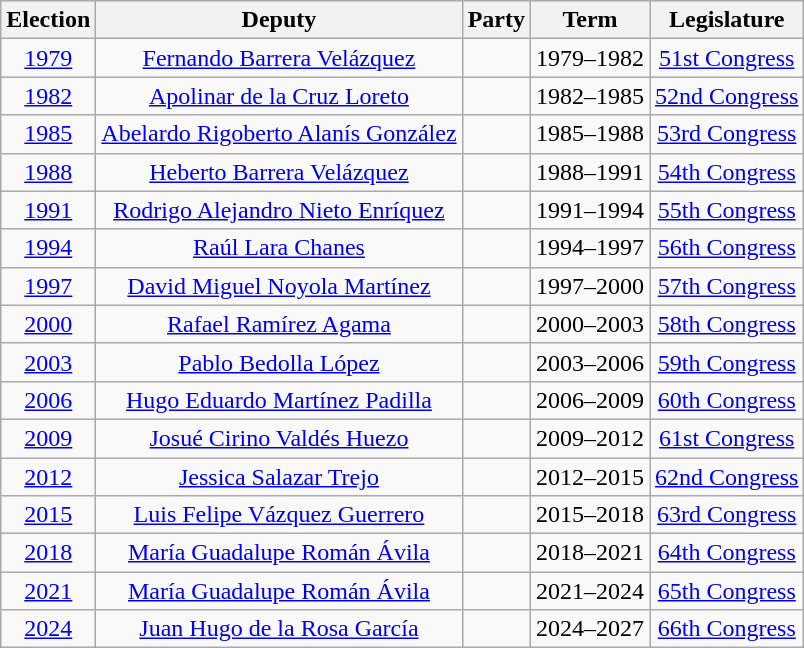<table class="wikitable sortable" style="text-align: center">
<tr>
<th>Election</th>
<th class="unsortable">Deputy</th>
<th class="unsortable">Party</th>
<th class="unsortable">Term</th>
<th class="unsortable">Legislature</th>
</tr>
<tr>
<td><a href='#'>1979</a></td>
<td><a href='#'>Fernando Barrera Velázquez</a></td>
<td></td>
<td>1979–1982</td>
<td><a href='#'>51st Congress</a></td>
</tr>
<tr>
<td><a href='#'>1982</a></td>
<td><a href='#'>Apolinar de la Cruz Loreto</a></td>
<td></td>
<td>1982–1985</td>
<td><a href='#'>52nd Congress</a></td>
</tr>
<tr>
<td><a href='#'>1985</a></td>
<td><a href='#'>Abelardo Rigoberto Alanís González</a></td>
<td></td>
<td>1985–1988</td>
<td><a href='#'>53rd Congress</a></td>
</tr>
<tr>
<td><a href='#'>1988</a></td>
<td><a href='#'>Heberto Barrera Velázquez</a></td>
<td></td>
<td>1988–1991</td>
<td><a href='#'>54th Congress</a></td>
</tr>
<tr>
<td><a href='#'>1991</a></td>
<td><a href='#'>Rodrigo Alejandro Nieto Enríquez</a></td>
<td></td>
<td>1991–1994</td>
<td><a href='#'>55th Congress</a></td>
</tr>
<tr>
<td><a href='#'>1994</a></td>
<td><a href='#'>Raúl Lara Chanes</a></td>
<td></td>
<td>1994–1997</td>
<td><a href='#'>56th Congress</a></td>
</tr>
<tr>
<td><a href='#'>1997</a></td>
<td><a href='#'>David Miguel Noyola Martínez</a></td>
<td></td>
<td>1997–2000</td>
<td><a href='#'>57th Congress</a></td>
</tr>
<tr>
<td><a href='#'>2000</a></td>
<td><a href='#'>Rafael Ramírez Agama</a></td>
<td></td>
<td>2000–2003</td>
<td><a href='#'>58th Congress</a></td>
</tr>
<tr>
<td><a href='#'>2003</a></td>
<td><a href='#'>Pablo Bedolla López</a></td>
<td></td>
<td>2003–2006</td>
<td><a href='#'>59th Congress</a></td>
</tr>
<tr>
<td><a href='#'>2006</a></td>
<td><a href='#'>Hugo Eduardo Martínez Padilla</a></td>
<td></td>
<td>2006–2009</td>
<td><a href='#'>60th Congress</a></td>
</tr>
<tr>
<td><a href='#'>2009</a></td>
<td><a href='#'>Josué Cirino Valdés Huezo</a></td>
<td></td>
<td>2009–2012</td>
<td><a href='#'>61st Congress</a></td>
</tr>
<tr>
<td><a href='#'>2012</a></td>
<td><a href='#'>Jessica Salazar Trejo</a></td>
<td></td>
<td>2012–2015</td>
<td><a href='#'>62nd Congress</a></td>
</tr>
<tr>
<td><a href='#'>2015</a></td>
<td><a href='#'>Luis Felipe Vázquez Guerrero</a></td>
<td></td>
<td>2015–2018</td>
<td><a href='#'>63rd Congress</a></td>
</tr>
<tr>
<td><a href='#'>2018</a></td>
<td><a href='#'>María Guadalupe Román Ávila</a></td>
<td></td>
<td>2018–2021</td>
<td><a href='#'>64th Congress</a></td>
</tr>
<tr>
<td><a href='#'>2021</a></td>
<td><a href='#'>María Guadalupe Román Ávila</a></td>
<td></td>
<td>2021–2024</td>
<td><a href='#'>65th Congress</a></td>
</tr>
<tr>
<td><a href='#'>2024</a></td>
<td><a href='#'>Juan Hugo de la Rosa García</a></td>
<td></td>
<td>2024–2027</td>
<td><a href='#'>66th Congress</a></td>
</tr>
</table>
